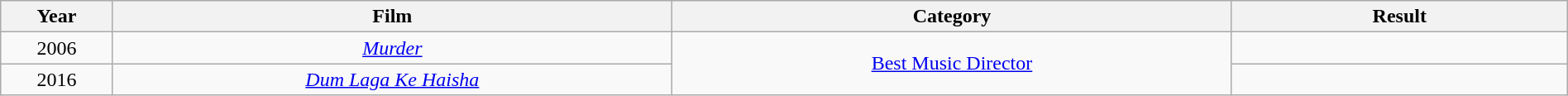<table class="wikitable" style="width:100%; text-align:center;">
<tr>
<th width=5%>Year</th>
<th style="width:25%;">Film</th>
<th style="width:25%;">Category</th>
<th style="width:15%;">Result</th>
</tr>
<tr>
<td>2006</td>
<td><em><a href='#'>Murder</a></em></td>
<td rowspan="2"><a href='#'>Best Music Director</a></td>
<td></td>
</tr>
<tr>
<td>2016</td>
<td><em><a href='#'>Dum Laga Ke Haisha</a></em></td>
<td></td>
</tr>
</table>
